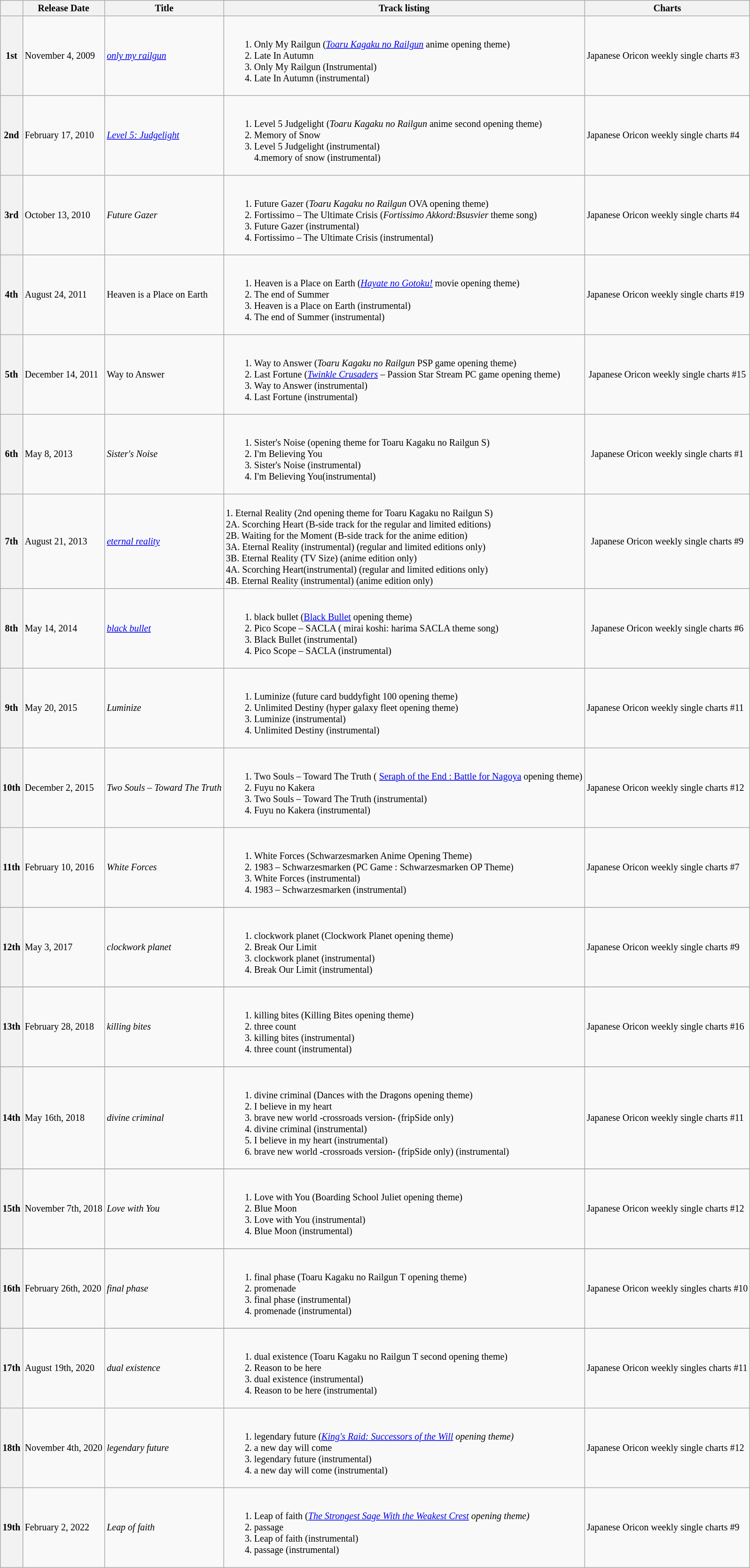<table class="wikitable" style="font-size:smaller">
<tr>
<th> </th>
<th>Release Date</th>
<th>Title</th>
<th>Track listing</th>
<th>Charts</th>
</tr>
<tr>
<th>1st</th>
<td>November 4, 2009</td>
<td><em><a href='#'>only my railgun</a></em></td>
<td><br><ol><li>Only My Railgun (<em><a href='#'>Toaru Kagaku no Railgun</a></em> anime opening theme)</li><li>Late In Autumn</li><li>Only My Railgun (Instrumental)</li><li>Late In Autumn (instrumental)</li></ol></td>
<td>Japanese Oricon weekly single charts #3</td>
</tr>
<tr>
<th>2nd</th>
<td>February 17, 2010</td>
<td><em><a href='#'>Level 5: Judgelight</a></em></td>
<td><br><ol><li>Level 5 Judgelight (<em>Toaru Kagaku no Railgun</em> anime second opening theme)</li><li>Memory of Snow</li><li>Level 5 Judgelight  (instrumental)<br>4.memory of snow (instrumental)</li></ol></td>
<td>Japanese Oricon weekly single charts #4</td>
</tr>
<tr>
<th>3rd</th>
<td>October 13, 2010</td>
<td><em>Future Gazer</em></td>
<td><br><ol><li>Future Gazer (<em>Toaru Kagaku no Railgun</em> OVA opening theme)</li><li>Fortissimo – The Ultimate Crisis (<em>Fortissimo Akkord:Bsusvier</em> theme song)</li><li>Future Gazer (instrumental)</li><li>Fortissimo – The Ultimate Crisis (instrumental)</li></ol></td>
<td>Japanese Oricon weekly single charts #4</td>
</tr>
<tr>
<th>4th</th>
<td>August 24, 2011</td>
<td>Heaven is a Place on Earth</td>
<td><br><ol><li>Heaven is a Place on Earth (<em><a href='#'>Hayate no Gotoku!</a></em> movie opening theme)</li><li>The end of Summer</li><li>Heaven is a Place on Earth (instrumental)</li><li>The end of Summer (instrumental)</li></ol></td>
<td>Japanese Oricon  weekly single charts #19</td>
</tr>
<tr>
<th>5th</th>
<td>December 14, 2011</td>
<td>Way to Answer</td>
<td><br><ol><li>Way to Answer (<em>Toaru Kagaku no Railgun</em> PSP game opening theme)</li><li>Last Fortune (<em><a href='#'>Twinkle Crusaders</a></em> – Passion Star Stream PC game opening theme)</li><li>Way to Answer (instrumental)</li><li>Last Fortune (instrumental)</li></ol></td>
<td align="center">Japanese Oricon weekly single charts #15</td>
</tr>
<tr>
<th>6th</th>
<td>May 8, 2013</td>
<td><em>Sister's Noise</em></td>
<td><br><ol><li>Sister's Noise (opening theme for Toaru Kagaku no Railgun S)</li><li>I'm Believing You</li><li>Sister's Noise (instrumental)</li><li>I'm Believing You(instrumental)</li></ol></td>
<td align="center">Japanese Oricon weekly single charts #1</td>
</tr>
<tr>
<th>7th</th>
<td>August 21, 2013</td>
<td><em><a href='#'>eternal reality</a></em></td>
<td><br>1. Eternal Reality (2nd opening theme for Toaru Kagaku no Railgun S)<br>2A. Scorching Heart (B-side track for the regular and limited editions)<br>2B. Waiting for the Moment (B-side track for the anime edition)<br>3A. Eternal Reality (instrumental) (regular and limited editions only)<br>3B. Eternal Reality (TV Size) (anime edition only)<br>4A. Scorching Heart(instrumental) (regular and limited editions only)<br>4B. Eternal Reality (instrumental) (anime edition only)</td>
<td align="center">Japanese Oricon  weekly single charts #9</td>
</tr>
<tr>
<th>8th</th>
<td>May 14, 2014</td>
<td><em><a href='#'>black bullet</a></em></td>
<td><br><ol><li>black bullet (<a href='#'>Black Bullet</a> opening theme)</li><li>Pico Scope – SACLA ( mirai koshi: harima SACLA theme song)</li><li>Black Bullet (instrumental)</li><li>Pico Scope – SACLA (instrumental)</li></ol></td>
<td align="center">Japanese Oricon weekly single charts #6</td>
</tr>
<tr>
<th>9th</th>
<td>May 20, 2015</td>
<td><em>Luminize</em></td>
<td><br><ol><li>Luminize (future card buddyfight 100 opening theme)</li><li>Unlimited Destiny (hyper galaxy fleet opening theme)</li><li>Luminize (instrumental)</li><li>Unlimited Destiny (instrumental)</li></ol></td>
<td>Japanese Oricon weekly single charts #11</td>
</tr>
<tr>
<th>10th</th>
<td>December 2, 2015</td>
<td><em>Two Souls – Toward The Truth</em></td>
<td><br><ol><li>Two Souls – Toward The Truth ( <a href='#'> Seraph of the End : Battle for Nagoya</a> opening theme)</li><li>Fuyu no Kakera</li><li>Two Souls – Toward The Truth (instrumental)</li><li>Fuyu no Kakera (instrumental)</li></ol></td>
<td>Japanese Oricon weekly single charts #12</td>
</tr>
<tr>
<th>11th</th>
<td>February 10, 2016</td>
<td><em>White Forces</em></td>
<td><br><ol><li>White Forces (Schwarzesmarken Anime Opening Theme)</li><li>1983 – Schwarzesmarken (PC Game : Schwarzesmarken OP Theme)</li><li>White Forces (instrumental)</li><li>1983 – Schwarzesmarken (instrumental)</li></ol></td>
<td>Japanese Oricon weekly single charts #7</td>
</tr>
<tr>
</tr>
<tr>
<th>12th</th>
<td>May 3, 2017</td>
<td><em>clockwork planet</em></td>
<td><br><ol><li>clockwork planet (Clockwork Planet opening theme)</li><li>Break Our Limit</li><li>clockwork planet (instrumental)</li><li>Break Our Limit (instrumental)</li></ol></td>
<td>Japanese Oricon weekly single charts #9</td>
</tr>
<tr>
</tr>
<tr>
<th>13th</th>
<td>February 28, 2018</td>
<td><em>killing bites</em></td>
<td><br><ol><li>killing bites (Killing Bites opening theme)</li><li>three count</li><li>killing bites (instrumental)</li><li>three count (instrumental)</li></ol></td>
<td>Japanese Oricon weekly single charts #16</td>
</tr>
<tr>
</tr>
<tr>
<th>14th</th>
<td>May 16th, 2018</td>
<td><em>divine criminal</em></td>
<td><br><ol><li>divine criminal (Dances with the Dragons opening theme)</li><li>I believe in my heart</li><li>brave new world -crossroads version- (fripSide only)</li><li>divine criminal (instrumental)</li><li>I believe in my heart (instrumental)</li><li>brave new world -crossroads version- (fripSide only) (instrumental)</li></ol></td>
<td>Japanese Oricon weekly single charts #11</td>
</tr>
<tr>
</tr>
<tr>
<th>15th</th>
<td>November 7th, 2018</td>
<td><em>Love with You</em></td>
<td><br><ol><li>Love with You (Boarding School Juliet opening theme)</li><li>Blue Moon</li><li>Love with You (instrumental)</li><li>Blue Moon (instrumental)</li></ol></td>
<td>Japanese Oricon weekly single charts #12</td>
</tr>
<tr>
</tr>
<tr>
<th>16th</th>
<td>February 26th, 2020</td>
<td><em>final phase</em></td>
<td><br><ol><li>final phase (Toaru Kagaku no Railgun T opening theme)</li><li>promenade</li><li>final phase (instrumental)</li><li>promenade (instrumental)</li></ol></td>
<td>Japanese Oricon weekly singles charts #10</td>
</tr>
<tr>
</tr>
<tr>
<th>17th</th>
<td>August 19th, 2020</td>
<td><em>dual existence</em></td>
<td><br><ol><li>dual existence (Toaru Kagaku no Railgun T second opening theme)</li><li>Reason to be here</li><li>dual existence (instrumental)</li><li>Reason to be here (instrumental)</li></ol></td>
<td>Japanese Oricon weekly singles charts #11</td>
</tr>
<tr>
<th>18th</th>
<td>November 4th, 2020</td>
<td><em>legendary future</em></td>
<td><br><ol><li>legendary future (<em><a href='#'>King's Raid: Successors of the Will</a> opening theme)</em></li><li>a new day will come</li><li>legendary future (instrumental)</li><li>a new day will come (instrumental)</li></ol></td>
<td>Japanese Oricon weekly single charts #12</td>
</tr>
<tr>
<th>19th</th>
<td>February 2, 2022</td>
<td><em>Leap of faith</em></td>
<td><br><ol><li>Leap of faith (<em><a href='#'>The Strongest Sage With the Weakest Crest</a> opening theme)</em></li><li>passage</li><li>Leap of faith (instrumental)</li><li>passage (instrumental)</li></ol></td>
<td>Japanese Oricon weekly single charts #9</td>
</tr>
</table>
